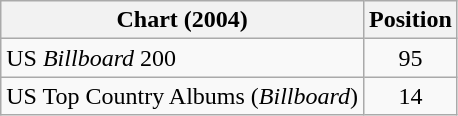<table class="wikitable sortable">
<tr>
<th>Chart (2004)</th>
<th>Position</th>
</tr>
<tr>
<td>US <em>Billboard</em> 200</td>
<td style="text-align:center;">95</td>
</tr>
<tr>
<td>US Top Country Albums (<em>Billboard</em>)</td>
<td style="text-align:center;">14</td>
</tr>
</table>
